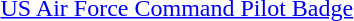<table>
<tr>
<td></td>
<td><a href='#'>US Air Force Command Pilot Badge</a></td>
</tr>
</table>
